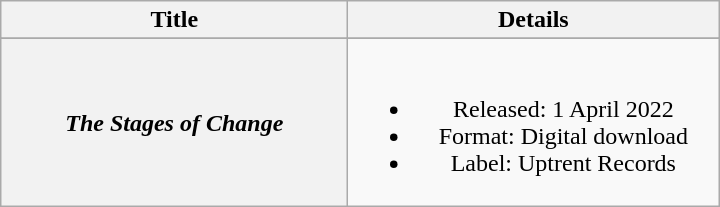<table class="wikitable plainrowheaders" style="text-align:center">
<tr>
<th scope="col" style="width:14em;">Title</th>
<th scope="col" style="width:15em;">Details</th>
</tr>
<tr>
</tr>
<tr>
<th scope="row"><em>The Stages of Change</em></th>
<td><br><ul><li>Released: 1 April 2022</li><li>Format: Digital download</li><li>Label: Uptrent Records</li></ul></td>
</tr>
</table>
